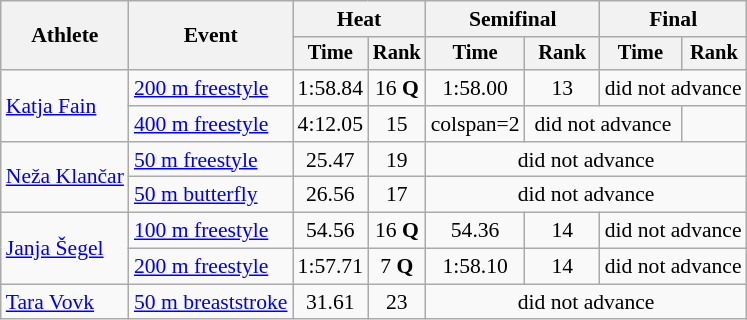<table class="wikitable" style="text-align:center; font-size:90%">
<tr>
<th rowspan="2">Athlete</th>
<th rowspan="2">Event</th>
<th colspan="2">Heat</th>
<th colspan="2">Semifinal</th>
<th colspan="2">Final</th>
</tr>
<tr style="font-size:95%">
<th>Time</th>
<th>Rank</th>
<th>Time</th>
<th>Rank</th>
<th>Time</th>
<th>Rank</th>
</tr>
<tr>
<td rowspan=2 align=left><a href='#'>Katja Fain</a></td>
<td align=left><a href='#'>200 m freestyle</a></td>
<td>1:58.84</td>
<td>16 <strong>Q</strong></td>
<td>1:58.00</td>
<td>13</td>
<td colspan=2>did not advance</td>
</tr>
<tr>
<td align=left><a href='#'>400 m freestyle</a></td>
<td>4:12.05</td>
<td>15</td>
<td>colspan=2 </td>
<td colspan=2>did not advance</td>
</tr>
<tr>
<td rowspan=2 align=left><a href='#'>Neža Klančar</a></td>
<td align=left><a href='#'>50 m freestyle</a></td>
<td>25.47</td>
<td>19</td>
<td colspan=4>did not advance</td>
</tr>
<tr>
<td align=left><a href='#'>50 m butterfly</a></td>
<td>26.56</td>
<td>17</td>
<td colspan=4>did not advance</td>
</tr>
<tr>
<td rowspan=2 align=left><a href='#'>Janja Šegel</a></td>
<td align=left><a href='#'>100 m freestyle</a></td>
<td>54.56</td>
<td>16 <strong>Q</strong></td>
<td>54.36</td>
<td>14</td>
<td colspan=2>did not advance</td>
</tr>
<tr>
<td align=left><a href='#'>200 m freestyle</a></td>
<td>1:57.71</td>
<td>7 <strong>Q</strong></td>
<td>1:58.10</td>
<td>14</td>
<td colspan=2>did not advance</td>
</tr>
<tr>
<td align=left><a href='#'>Tara Vovk</a></td>
<td align=left><a href='#'>50 m breaststroke</a></td>
<td>31.61</td>
<td>23</td>
<td colspan=4>did not advance</td>
</tr>
</table>
